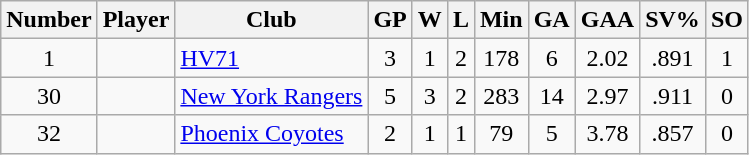<table class="wikitable sortable" style="text-align: center;">
<tr>
<th>Number</th>
<th>Player</th>
<th>Club</th>
<th>GP</th>
<th>W</th>
<th>L</th>
<th>Min</th>
<th>GA</th>
<th>GAA</th>
<th>SV%</th>
<th>SO</th>
</tr>
<tr>
<td>1</td>
<td align="left"></td>
<td align="left"><a href='#'>HV71</a></td>
<td>3</td>
<td>1</td>
<td>2</td>
<td>178</td>
<td>6</td>
<td>2.02</td>
<td>.891</td>
<td>1</td>
</tr>
<tr>
<td>30</td>
<td align="left"></td>
<td align="left"><a href='#'>New York Rangers</a></td>
<td>5</td>
<td>3</td>
<td>2</td>
<td>283</td>
<td>14</td>
<td>2.97</td>
<td>.911</td>
<td>0</td>
</tr>
<tr>
<td>32</td>
<td align="left"></td>
<td align="left"><a href='#'>Phoenix Coyotes</a></td>
<td>2</td>
<td>1</td>
<td>1</td>
<td>79</td>
<td>5</td>
<td>3.78</td>
<td>.857</td>
<td>0</td>
</tr>
</table>
